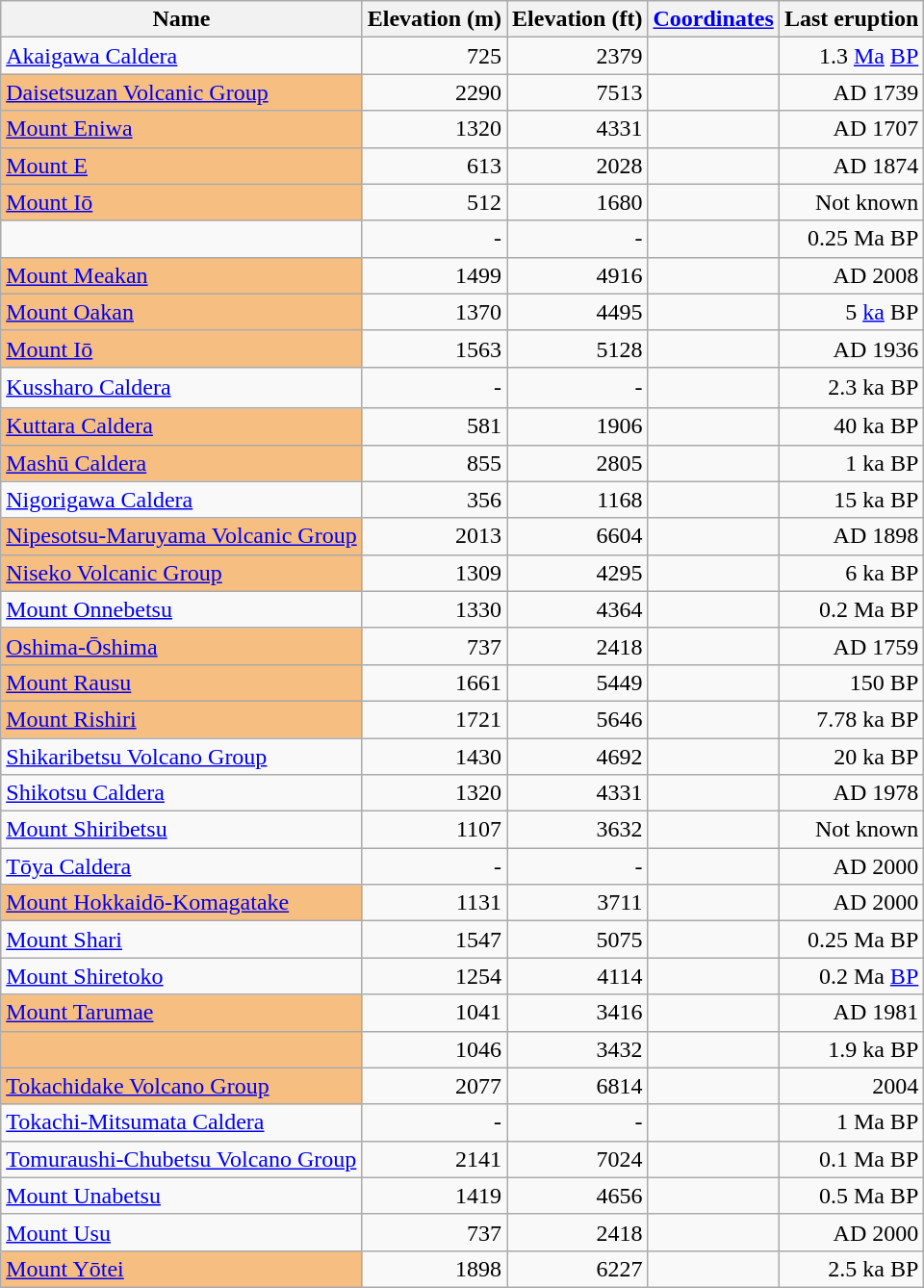<table class="wikitable sortable">
<tr>
<th>Name</th>
<th>Elevation (m)</th>
<th>Elevation (ft)</th>
<th><a href='#'>Coordinates</a></th>
<th>Last eruption</th>
</tr>
<tr align="right">
<td align="left"><a href='#'>Akaigawa Caldera</a></td>
<td>725</td>
<td>2379</td>
<td></td>
<td data-sort-value="-1298050">1.3 <a href='#'>Ma</a> <a href='#'>BP</a></td>
</tr>
<tr align="right">
<td align="left" style="background-color:#F7BE81"><a href='#'>Daisetsuzan Volcanic Group</a></td>
<td>2290</td>
<td>7513</td>
<td></td>
<td data-sort-value="1739">AD 1739</td>
</tr>
<tr align="right">
<td align="left" style="background-color:#F7BE81"><a href='#'>Mount Eniwa</a></td>
<td>1320</td>
<td>4331</td>
<td></td>
<td data-sort-value="1707">AD 1707 </td>
</tr>
<tr align="right">
<td align="left" style="background-color:#F7BE81"><a href='#'>Mount E</a></td>
<td>613</td>
<td>2028</td>
<td></td>
<td data-sort-value="1874">AD 1874</td>
</tr>
<tr align="right">
<td align="left" style="background-color:#F7BE81"><a href='#'>Mount Iō</a></td>
<td>512</td>
<td>1680</td>
<td></td>
<td>Not known</td>
</tr>
<tr align="right">
<td align="left"></td>
<td>-</td>
<td>-</td>
<td></td>
<td data-sort-value="-248050">0.25 Ma BP</td>
</tr>
<tr align="right">
<td align="left" style="background-color:#F7BE81"><a href='#'>Mount Meakan</a></td>
<td>1499</td>
<td>4916</td>
<td></td>
<td data-sort-value="2008">AD 2008</td>
</tr>
<tr align="right">
<td align="left" style="background-color:#F7BE81"><a href='#'>Mount Oakan</a></td>
<td>1370</td>
<td>4495</td>
<td></td>
<td data-sort-value="-3050">5 <a href='#'>ka</a> BP</td>
</tr>
<tr align="right">
<td align="left" style="background-color:#F7BE81"><a href='#'>Mount Iō</a></td>
<td>1563</td>
<td>5128</td>
<td></td>
<td data-sort-value="1936">AD 1936</td>
</tr>
<tr align="right">
<td align="left"><a href='#'>Kussharo Caldera</a></td>
<td>-</td>
<td>-</td>
<td>　</td>
<td data-sort-value="-350">2.3 ka BP</td>
</tr>
<tr align="right">
<td align="left" style="background-color:#F7BE81"><a href='#'>Kuttara Caldera</a></td>
<td>581</td>
<td>1906</td>
<td></td>
<td data-sort-value="-38050">40 ka BP</td>
</tr>
<tr align="right">
<td align="left" style="background-color:#F7BE81"><a href='#'>Mashū Caldera</a></td>
<td>855</td>
<td>2805</td>
<td></td>
<td data-sort-value="950">1 ka BP</td>
</tr>
<tr align="right">
<td align="left"><a href='#'>Nigorigawa Caldera</a></td>
<td>356</td>
<td>1168</td>
<td></td>
<td data-sort-value="-13050">15 ka BP</td>
</tr>
<tr align="right">
<td align="left" style="background-color:#F7BE81"><a href='#'>Nipesotsu-Maruyama Volcanic Group</a></td>
<td>2013</td>
<td>6604</td>
<td></td>
<td data-sort-value="1898">AD 1898</td>
</tr>
<tr align="right">
<td align="left" style="background-color:#F7BE81"><a href='#'>Niseko Volcanic Group</a></td>
<td>1309</td>
<td>4295</td>
<td></td>
<td data-sort-value="-4050">6 ka BP</td>
</tr>
<tr align="right">
<td align="left"><a href='#'>Mount Onnebetsu</a></td>
<td>1330</td>
<td>4364</td>
<td></td>
<td data-sort-value="-198050">0.2 Ma BP</td>
</tr>
<tr align="right">
<td align="left" style="background-color:#F7BE81"><a href='#'>Oshima-Ōshima</a></td>
<td>737</td>
<td>2418</td>
<td></td>
<td data-sort-value="1759">AD 1759</td>
</tr>
<tr align="right">
<td align="left" style="background-color:#F7BE81"><a href='#'>Mount Rausu</a></td>
<td>1661</td>
<td>5449</td>
<td></td>
<td data-sort-value="1800">150 BP</td>
</tr>
<tr align="right">
<td align="left" style="background-color:#F7BE81"><a href='#'>Mount Rishiri</a></td>
<td>1721</td>
<td>5646</td>
<td></td>
<td data-sort-value="-5830">7.78 ka BP</td>
</tr>
<tr align="right">
<td align="left"><a href='#'>Shikaribetsu Volcano Group</a></td>
<td>1430</td>
<td>4692</td>
<td></td>
<td data-sort-value="-18050">20 ka BP</td>
</tr>
<tr align="right">
<td align="left"><a href='#'>Shikotsu Caldera</a></td>
<td>1320</td>
<td>4331</td>
<td></td>
<td data-sort-value="1978">AD 1978</td>
</tr>
<tr align="right">
<td align="left"><a href='#'>Mount Shiribetsu</a></td>
<td>1107</td>
<td>3632</td>
<td></td>
<td>Not known</td>
</tr>
<tr align="right">
<td align="left"><a href='#'>Tōya Caldera</a></td>
<td>-</td>
<td>-</td>
<td></td>
<td data-sort-value="2000">AD 2000</td>
</tr>
<tr align="right">
<td align="left" style="background-color:#F7BE81"><a href='#'>Mount Hokkaidō-Komagatake</a></td>
<td>1131</td>
<td>3711</td>
<td></td>
<td data-sort-value="2000">AD 2000</td>
</tr>
<tr align="right">
<td align="left"><a href='#'>Mount Shari</a></td>
<td>1547</td>
<td>5075</td>
<td></td>
<td data-sort-value="-248050">0.25 Ma BP</td>
</tr>
<tr align="right">
<td align="left"><a href='#'>Mount Shiretoko</a></td>
<td>1254</td>
<td>4114</td>
<td></td>
<td data-sort-value="-198050">0.2 Ma <a href='#'>BP</a></td>
</tr>
<tr align="right">
<td align="left" style="background-color:#F7BE81"><a href='#'>Mount Tarumae</a></td>
<td>1041</td>
<td>3416</td>
<td></td>
<td data-sort-value="1981">AD 1981</td>
</tr>
<tr align="right">
<td align="left" style="background-color:#F7BE81"></td>
<td>1046</td>
<td>3432</td>
<td></td>
<td data-sort-value="50">1.9 ka BP</td>
</tr>
<tr align="right">
<td align="left" style="background-color:#F7BE81"><a href='#'>Tokachidake Volcano Group</a></td>
<td>2077</td>
<td>6814</td>
<td></td>
<td>2004</td>
</tr>
<tr align="right">
<td align="left"><a href='#'>Tokachi-Mitsumata Caldera</a></td>
<td>-</td>
<td>-</td>
<td></td>
<td data-sort-value="-998050">1 Ma BP</td>
</tr>
<tr align="right">
<td align="left"><a href='#'>Tomuraushi-Chubetsu Volcano Group</a></td>
<td>2141</td>
<td>7024</td>
<td></td>
<td data-sort-value="-98050">0.1 Ma BP</td>
</tr>
<tr align="right">
<td align="left"><a href='#'>Mount Unabetsu</a></td>
<td>1419</td>
<td>4656</td>
<td></td>
<td data-sort-value="-498050">0.5 Ma BP</td>
</tr>
<tr align="right">
<td align="left" style="border-bottom:none" style="background-color:#F7BE81"><a href='#'>Mount Usu</a></td>
<td>737</td>
<td>2418</td>
<td></td>
<td data-sort-value="2000">AD 2000</td>
</tr>
<tr align="right">
<td align="left" style="background-color:#F7BE81"><a href='#'>Mount Yōtei</a></td>
<td>1898</td>
<td>6227</td>
<td></td>
<td data-sort-value="-550">2.5 ka BP</td>
</tr>
</table>
